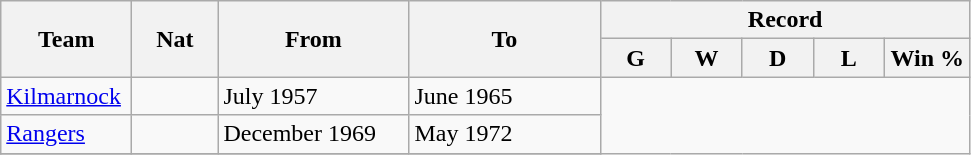<table class="wikitable" style="text-align: center">
<tr>
<th rowspan=2! width=80>Team</th>
<th rowspan=2! width=50>Nat</th>
<th rowspan=2! width=120>From</th>
<th rowspan=2! width=120>To</th>
<th colspan=5>Record</th>
</tr>
<tr>
<th width=40>G</th>
<th width=40>W</th>
<th width=40>D</th>
<th width=40>L</th>
<th width=50>Win %</th>
</tr>
<tr>
<td align=left><a href='#'>Kilmarnock</a></td>
<td></td>
<td align=left>July 1957</td>
<td align=left>June 1965<br></td>
</tr>
<tr>
<td align=left><a href='#'>Rangers</a></td>
<td></td>
<td align=left>December 1969</td>
<td align=left>May 1972<br></td>
</tr>
<tr>
</tr>
</table>
